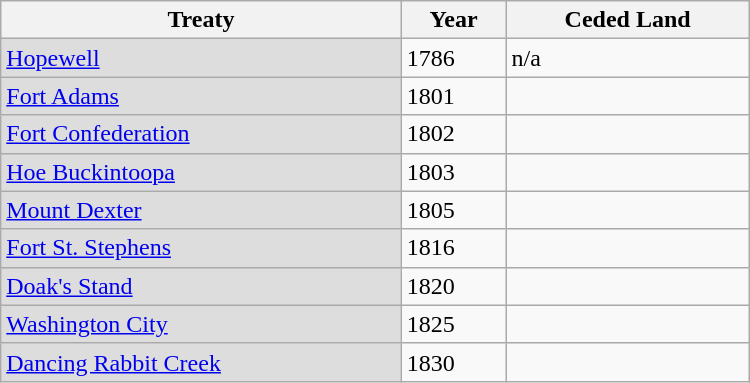<table class="wikitable"  ! width=500 align=center>
<tr>
<th>Treaty</th>
<th>Year</th>
<th>Ceded Land</th>
</tr>
<tr>
<td style="background:#DDDDDD"><a href='#'>Hopewell</a></td>
<td>1786</td>
<td>n/a</td>
</tr>
<tr>
<td style="background:#DDDDDD"><a href='#'>Fort Adams</a></td>
<td>1801</td>
<td></td>
</tr>
<tr>
<td style="background:#DDDDDD"><a href='#'>Fort Confederation</a></td>
<td>1802</td>
<td></td>
</tr>
<tr>
<td style="background:#DDDDDD"><a href='#'>Hoe Buckintoopa</a></td>
<td>1803</td>
<td></td>
</tr>
<tr>
<td style="background:#DDDDDD"><a href='#'>Mount Dexter</a></td>
<td>1805</td>
<td></td>
</tr>
<tr>
<td style="background:#DDDDDD"><a href='#'>Fort St. Stephens</a></td>
<td>1816</td>
<td></td>
</tr>
<tr>
<td style="background:#DDDDDD"><a href='#'>Doak's Stand</a></td>
<td>1820</td>
<td></td>
</tr>
<tr>
<td style="background:#DDDDDD"><a href='#'>Washington City</a></td>
<td>1825</td>
<td></td>
</tr>
<tr>
<td style="background:#DDDDDD"><a href='#'>Dancing Rabbit Creek</a></td>
<td>1830</td>
<td></td>
</tr>
</table>
